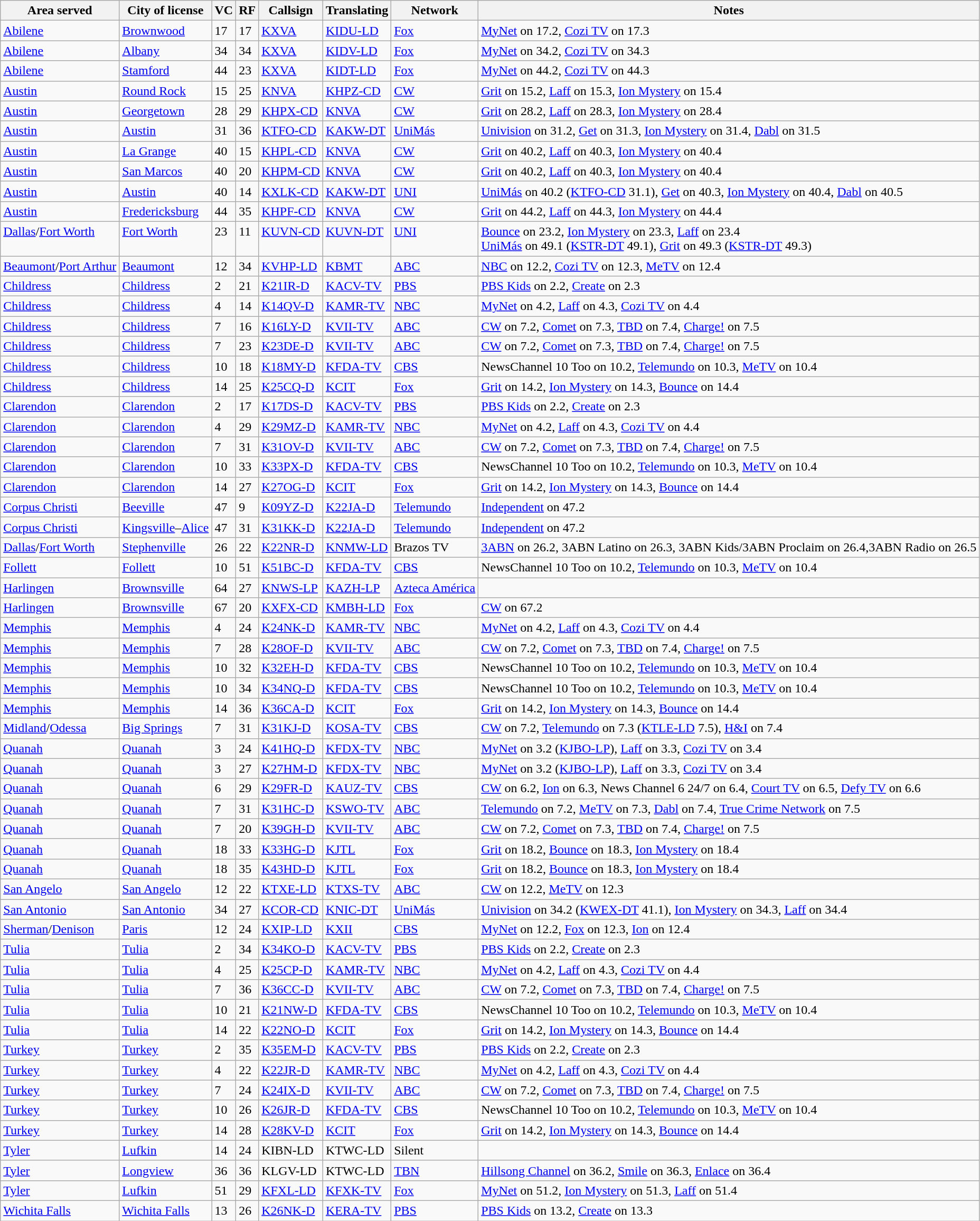<table class="sortable wikitable" style="margin: 1em 1em 1em 0; background: #f9f9f9;">
<tr>
<th>Area served</th>
<th>City of license</th>
<th>VC</th>
<th>RF</th>
<th>Callsign</th>
<th>Translating</th>
<th>Network</th>
<th class="unsortable">Notes</th>
</tr>
<tr style="vertical-align: top; text-align: left;">
<td><a href='#'>Abilene</a></td>
<td><a href='#'>Brownwood</a></td>
<td>17</td>
<td>17</td>
<td><a href='#'>KXVA</a></td>
<td><a href='#'>KIDU-LD</a></td>
<td><a href='#'>Fox</a></td>
<td><a href='#'>MyNet</a> on 17.2, <a href='#'>Cozi TV</a> on 17.3</td>
</tr>
<tr style="vertical-align: top; text-align: left;">
<td><a href='#'>Abilene</a></td>
<td><a href='#'>Albany</a></td>
<td>34</td>
<td>34</td>
<td><a href='#'>KXVA</a></td>
<td><a href='#'>KIDV-LD</a></td>
<td><a href='#'>Fox</a></td>
<td><a href='#'>MyNet</a> on 34.2, <a href='#'>Cozi TV</a> on 34.3</td>
</tr>
<tr style="vertical-align: top; text-align: left;">
<td><a href='#'>Abilene</a></td>
<td><a href='#'>Stamford</a></td>
<td>44</td>
<td>23</td>
<td><a href='#'>KXVA</a></td>
<td><a href='#'>KIDT-LD</a></td>
<td><a href='#'>Fox</a></td>
<td><a href='#'>MyNet</a> on 44.2, <a href='#'>Cozi TV</a> on 44.3</td>
</tr>
<tr style="vertical-align: top; text-align: left;">
<td><a href='#'>Austin</a></td>
<td><a href='#'>Round Rock</a></td>
<td>15</td>
<td>25</td>
<td><a href='#'>KNVA</a></td>
<td><a href='#'>KHPZ-CD</a></td>
<td><a href='#'>CW</a></td>
<td><a href='#'>Grit</a> on 15.2, <a href='#'>Laff</a> on 15.3, <a href='#'>Ion Mystery</a> on 15.4</td>
</tr>
<tr style="vertical-align: top; text-align: left;">
<td><a href='#'>Austin</a></td>
<td><a href='#'>Georgetown</a></td>
<td>28</td>
<td>29</td>
<td><a href='#'>KHPX-CD</a></td>
<td><a href='#'>KNVA</a></td>
<td><a href='#'>CW</a></td>
<td><a href='#'>Grit</a> on 28.2, <a href='#'>Laff</a> on 28.3, <a href='#'>Ion Mystery</a> on 28.4</td>
</tr>
<tr style="vertical-align: top; text-align: left;">
<td><a href='#'>Austin</a></td>
<td><a href='#'>Austin</a></td>
<td>31</td>
<td>36</td>
<td><a href='#'>KTFO-CD</a></td>
<td><a href='#'>KAKW-DT</a></td>
<td><a href='#'>UniMás</a></td>
<td><a href='#'>Univision</a> on 31.2, <a href='#'>Get</a> on 31.3, <a href='#'>Ion Mystery</a> on 31.4, <a href='#'>Dabl</a> on 31.5</td>
</tr>
<tr style="vertical-align: top; text-align: left;">
<td><a href='#'>Austin</a></td>
<td><a href='#'>La Grange</a></td>
<td>40</td>
<td>15</td>
<td><a href='#'>KHPL-CD</a></td>
<td><a href='#'>KNVA</a></td>
<td><a href='#'>CW</a></td>
<td><a href='#'>Grit</a> on 40.2, <a href='#'>Laff</a> on 40.3, <a href='#'>Ion Mystery</a> on 40.4</td>
</tr>
<tr style="vertical-align: top; text-align: left;">
<td><a href='#'>Austin</a></td>
<td><a href='#'>San Marcos</a></td>
<td>40</td>
<td>20</td>
<td><a href='#'>KHPM-CD</a></td>
<td><a href='#'>KNVA</a></td>
<td><a href='#'>CW</a></td>
<td><a href='#'>Grit</a> on 40.2, <a href='#'>Laff</a> on 40.3, <a href='#'>Ion Mystery</a> on 40.4</td>
</tr>
<tr style="vertical-align: top; text-align: left;">
<td><a href='#'>Austin</a></td>
<td><a href='#'>Austin</a></td>
<td>40</td>
<td>14</td>
<td><a href='#'>KXLK-CD</a></td>
<td><a href='#'>KAKW-DT</a></td>
<td><a href='#'>UNI</a></td>
<td><a href='#'>UniMás</a> on 40.2 (<a href='#'>KTFO-CD</a> 31.1), <a href='#'>Get</a> on 40.3, <a href='#'>Ion Mystery</a> on 40.4, <a href='#'>Dabl</a> on 40.5</td>
</tr>
<tr style="vertical-align: top; text-align: left;">
<td><a href='#'>Austin</a></td>
<td><a href='#'>Fredericksburg</a></td>
<td>44</td>
<td>35</td>
<td><a href='#'>KHPF-CD</a></td>
<td><a href='#'>KNVA</a></td>
<td><a href='#'>CW</a></td>
<td><a href='#'>Grit</a> on 44.2, <a href='#'>Laff</a> on 44.3, <a href='#'>Ion Mystery</a> on 44.4</td>
</tr>
<tr style="vertical-align: top; text-align: left;">
<td><a href='#'>Dallas</a>/<a href='#'>Fort Worth</a></td>
<td><a href='#'>Fort Worth</a></td>
<td>23</td>
<td>11</td>
<td><a href='#'>KUVN-CD</a></td>
<td><a href='#'>KUVN-DT</a></td>
<td><a href='#'>UNI</a></td>
<td><a href='#'>Bounce</a> on 23.2, <a href='#'>Ion Mystery</a> on 23.3, <a href='#'>Laff</a> on 23.4<br><a href='#'>UniMás</a> on 49.1 (<a href='#'>KSTR-DT</a> 49.1), <a href='#'>Grit</a> on 49.3 (<a href='#'>KSTR-DT</a> 49.3)</td>
</tr>
<tr style="vertical-align: top; text-align: left;">
<td><a href='#'>Beaumont</a>/<a href='#'>Port Arthur</a></td>
<td><a href='#'>Beaumont</a></td>
<td>12</td>
<td>34</td>
<td><a href='#'>KVHP-LD</a></td>
<td><a href='#'>KBMT</a></td>
<td><a href='#'>ABC</a></td>
<td><a href='#'>NBC</a> on 12.2, <a href='#'>Cozi TV</a> on 12.3, <a href='#'>MeTV</a> on 12.4</td>
</tr>
<tr style="vertical-align: top; text-align: left;">
<td><a href='#'>Childress</a></td>
<td><a href='#'>Childress</a></td>
<td>2</td>
<td>21</td>
<td><a href='#'>K21IR-D</a></td>
<td><a href='#'>KACV-TV</a></td>
<td><a href='#'>PBS</a></td>
<td><a href='#'>PBS Kids</a> on 2.2, <a href='#'>Create</a> on 2.3</td>
</tr>
<tr style="vertical-align: top; text-align: left;">
<td><a href='#'>Childress</a></td>
<td><a href='#'>Childress</a></td>
<td>4</td>
<td>14</td>
<td><a href='#'>K14QV-D</a></td>
<td><a href='#'>KAMR-TV</a></td>
<td><a href='#'>NBC</a></td>
<td><a href='#'>MyNet</a> on 4.2, <a href='#'>Laff</a> on 4.3, <a href='#'>Cozi TV</a> on 4.4</td>
</tr>
<tr style="vertical-align: top; text-align: left;">
<td><a href='#'>Childress</a></td>
<td><a href='#'>Childress</a></td>
<td>7</td>
<td>16</td>
<td><a href='#'>K16LY-D</a></td>
<td><a href='#'>KVII-TV</a></td>
<td><a href='#'>ABC</a></td>
<td><a href='#'>CW</a> on 7.2, <a href='#'>Comet</a> on 7.3, <a href='#'>TBD</a> on 7.4, <a href='#'>Charge!</a> on 7.5</td>
</tr>
<tr style="vertical-align: top; text-align: left;">
<td><a href='#'>Childress</a></td>
<td><a href='#'>Childress</a></td>
<td>7</td>
<td>23</td>
<td><a href='#'>K23DE-D</a></td>
<td><a href='#'>KVII-TV</a></td>
<td><a href='#'>ABC</a></td>
<td><a href='#'>CW</a> on 7.2, <a href='#'>Comet</a> on 7.3, <a href='#'>TBD</a> on 7.4, <a href='#'>Charge!</a> on 7.5</td>
</tr>
<tr style="vertical-align: top; text-align: left;">
<td><a href='#'>Childress</a></td>
<td><a href='#'>Childress</a></td>
<td>10</td>
<td>18</td>
<td><a href='#'>K18MY-D</a></td>
<td><a href='#'>KFDA-TV</a></td>
<td><a href='#'>CBS</a></td>
<td>NewsChannel 10 Too on 10.2, <a href='#'>Telemundo</a> on 10.3, <a href='#'>MeTV</a> on 10.4</td>
</tr>
<tr style="vertical-align: top; text-align: left;">
<td><a href='#'>Childress</a></td>
<td><a href='#'>Childress</a></td>
<td>14</td>
<td>25</td>
<td><a href='#'>K25CQ-D</a></td>
<td><a href='#'>KCIT</a></td>
<td><a href='#'>Fox</a></td>
<td><a href='#'>Grit</a> on 14.2, <a href='#'>Ion Mystery</a> on 14.3, <a href='#'>Bounce</a> on 14.4</td>
</tr>
<tr style="vertical-align: top; text-align: left;">
<td><a href='#'>Clarendon</a></td>
<td><a href='#'>Clarendon</a></td>
<td>2</td>
<td>17</td>
<td><a href='#'>K17DS-D</a></td>
<td><a href='#'>KACV-TV</a></td>
<td><a href='#'>PBS</a></td>
<td><a href='#'>PBS Kids</a> on 2.2, <a href='#'>Create</a> on 2.3</td>
</tr>
<tr style="vertical-align: top; text-align: left;">
<td><a href='#'>Clarendon</a></td>
<td><a href='#'>Clarendon</a></td>
<td>4</td>
<td>29</td>
<td><a href='#'>K29MZ-D</a></td>
<td><a href='#'>KAMR-TV</a></td>
<td><a href='#'>NBC</a></td>
<td><a href='#'>MyNet</a> on 4.2, <a href='#'>Laff</a> on 4.3, <a href='#'>Cozi TV</a> on 4.4</td>
</tr>
<tr style="vertical-align: top; text-align: left;">
<td><a href='#'>Clarendon</a></td>
<td><a href='#'>Clarendon</a></td>
<td>7</td>
<td>31</td>
<td><a href='#'>K31OV-D</a></td>
<td><a href='#'>KVII-TV</a></td>
<td><a href='#'>ABC</a></td>
<td><a href='#'>CW</a> on 7.2, <a href='#'>Comet</a> on 7.3, <a href='#'>TBD</a> on 7.4, <a href='#'>Charge!</a> on 7.5</td>
</tr>
<tr style="vertical-align: top; text-align: left;">
<td><a href='#'>Clarendon</a></td>
<td><a href='#'>Clarendon</a></td>
<td>10</td>
<td>33</td>
<td><a href='#'>K33PX-D</a></td>
<td><a href='#'>KFDA-TV</a></td>
<td><a href='#'>CBS</a></td>
<td>NewsChannel 10 Too on 10.2, <a href='#'>Telemundo</a> on 10.3, <a href='#'>MeTV</a> on 10.4</td>
</tr>
<tr style="vertical-align: top; text-align: left;">
<td><a href='#'>Clarendon</a></td>
<td><a href='#'>Clarendon</a></td>
<td>14</td>
<td>27</td>
<td><a href='#'>K27OG-D</a></td>
<td><a href='#'>KCIT</a></td>
<td><a href='#'>Fox</a></td>
<td><a href='#'>Grit</a> on 14.2, <a href='#'>Ion Mystery</a> on 14.3, <a href='#'>Bounce</a> on 14.4</td>
</tr>
<tr style="vertical-align: top; text-align: left;">
<td><a href='#'>Corpus Christi</a></td>
<td><a href='#'>Beeville</a></td>
<td>47</td>
<td>9</td>
<td><a href='#'>K09YZ-D</a></td>
<td><a href='#'>K22JA-D</a></td>
<td><a href='#'>Telemundo</a></td>
<td><a href='#'>Independent</a> on 47.2</td>
</tr>
<tr style="vertical-align: top; text-align: left;">
<td><a href='#'>Corpus Christi</a></td>
<td><a href='#'>Kingsville</a>–<a href='#'>Alice</a></td>
<td>47</td>
<td>31</td>
<td><a href='#'>K31KK-D</a></td>
<td><a href='#'>K22JA-D</a></td>
<td><a href='#'>Telemundo</a></td>
<td><a href='#'>Independent</a> on 47.2</td>
</tr>
<tr style="vertical-align: top; text-align: left;">
<td><a href='#'>Dallas</a>/<a href='#'>Fort Worth</a></td>
<td><a href='#'>Stephenville</a></td>
<td>26</td>
<td>22</td>
<td><a href='#'>K22NR-D</a></td>
<td><a href='#'>KNMW-LD</a></td>
<td>Brazos TV</td>
<td><a href='#'>3ABN</a> on 26.2, 3ABN Latino on 26.3, 3ABN Kids/3ABN Proclaim on 26.4,3ABN Radio on 26.5</td>
</tr>
<tr style="vertical-align: top; text-align: left;">
<td><a href='#'>Follett</a></td>
<td><a href='#'>Follett</a></td>
<td>10</td>
<td>51</td>
<td><a href='#'>K51BC-D</a></td>
<td><a href='#'>KFDA-TV</a></td>
<td><a href='#'>CBS</a></td>
<td>NewsChannel 10 Too on 10.2, <a href='#'>Telemundo</a> on 10.3, <a href='#'>MeTV</a> on 10.4</td>
</tr>
<tr style="vertical-align: top; text-align: left;">
<td><a href='#'>Harlingen</a></td>
<td><a href='#'>Brownsville</a></td>
<td>64</td>
<td>27</td>
<td><a href='#'>KNWS-LP</a></td>
<td><a href='#'>KAZH-LP</a></td>
<td><a href='#'>Azteca América</a></td>
<td></td>
</tr>
<tr style="vertical-align: top; text-align: left;">
<td><a href='#'>Harlingen</a></td>
<td><a href='#'>Brownsville</a></td>
<td>67</td>
<td>20</td>
<td><a href='#'>KXFX-CD</a></td>
<td><a href='#'>KMBH-LD</a></td>
<td><a href='#'>Fox</a></td>
<td><a href='#'>CW</a> on 67.2</td>
</tr>
<tr style="vertical-align: top; text-align: left;">
<td><a href='#'>Memphis</a></td>
<td><a href='#'>Memphis</a></td>
<td>4</td>
<td>24</td>
<td><a href='#'>K24NK-D</a></td>
<td><a href='#'>KAMR-TV</a></td>
<td><a href='#'>NBC</a></td>
<td><a href='#'>MyNet</a> on 4.2, <a href='#'>Laff</a> on 4.3, <a href='#'>Cozi TV</a> on 4.4</td>
</tr>
<tr style="vertical-align: top; text-align: left;">
<td><a href='#'>Memphis</a></td>
<td><a href='#'>Memphis</a></td>
<td>7</td>
<td>28</td>
<td><a href='#'>K28OF-D</a></td>
<td><a href='#'>KVII-TV</a></td>
<td><a href='#'>ABC</a></td>
<td><a href='#'>CW</a> on 7.2, <a href='#'>Comet</a> on 7.3, <a href='#'>TBD</a> on 7.4, <a href='#'>Charge!</a> on 7.5</td>
</tr>
<tr style="vertical-align: top; text-align: left;">
<td><a href='#'>Memphis</a></td>
<td><a href='#'>Memphis</a></td>
<td>10</td>
<td>32</td>
<td><a href='#'>K32EH-D</a></td>
<td><a href='#'>KFDA-TV</a></td>
<td><a href='#'>CBS</a></td>
<td>NewsChannel 10 Too on 10.2, <a href='#'>Telemundo</a> on 10.3, <a href='#'>MeTV</a> on 10.4</td>
</tr>
<tr style="vertical-align: top; text-align: left;">
<td><a href='#'>Memphis</a></td>
<td><a href='#'>Memphis</a></td>
<td>10</td>
<td>34</td>
<td><a href='#'>K34NQ-D</a></td>
<td><a href='#'>KFDA-TV</a></td>
<td><a href='#'>CBS</a></td>
<td>NewsChannel 10 Too on 10.2, <a href='#'>Telemundo</a> on 10.3, <a href='#'>MeTV</a> on 10.4</td>
</tr>
<tr style="vertical-align: top; text-align: left;">
<td><a href='#'>Memphis</a></td>
<td><a href='#'>Memphis</a></td>
<td>14</td>
<td>36</td>
<td><a href='#'>K36CA-D</a></td>
<td><a href='#'>KCIT</a></td>
<td><a href='#'>Fox</a></td>
<td><a href='#'>Grit</a> on 14.2, <a href='#'>Ion Mystery</a> on 14.3, <a href='#'>Bounce</a> on 14.4</td>
</tr>
<tr style="vertical-align: top; text-align: left;">
<td><a href='#'>Midland</a>/<a href='#'>Odessa</a></td>
<td><a href='#'>Big Springs</a></td>
<td>7</td>
<td>31</td>
<td><a href='#'>K31KJ-D</a></td>
<td><a href='#'>KOSA-TV</a></td>
<td><a href='#'>CBS</a></td>
<td><a href='#'>CW</a> on 7.2, <a href='#'>Telemundo</a> on 7.3 (<a href='#'>KTLE-LD</a> 7.5), <a href='#'>H&I</a> on 7.4</td>
</tr>
<tr style="vertical-align: top; text-align: left;">
<td><a href='#'>Quanah</a></td>
<td><a href='#'>Quanah</a></td>
<td>3</td>
<td>24</td>
<td><a href='#'>K41HQ-D</a></td>
<td><a href='#'>KFDX-TV</a></td>
<td><a href='#'>NBC</a></td>
<td><a href='#'>MyNet</a> on 3.2 (<a href='#'>KJBO-LP</a>), <a href='#'>Laff</a> on 3.3, <a href='#'>Cozi TV</a> on 3.4</td>
</tr>
<tr style="vertical-align: top; text-align: left;">
<td><a href='#'>Quanah</a></td>
<td><a href='#'>Quanah</a></td>
<td>3</td>
<td>27</td>
<td><a href='#'>K27HM-D</a></td>
<td><a href='#'>KFDX-TV</a></td>
<td><a href='#'>NBC</a></td>
<td><a href='#'>MyNet</a> on 3.2 (<a href='#'>KJBO-LP</a>), <a href='#'>Laff</a> on 3.3, <a href='#'>Cozi TV</a> on 3.4</td>
</tr>
<tr style="vertical-align: top; text-align: left;">
<td><a href='#'>Quanah</a></td>
<td><a href='#'>Quanah</a></td>
<td>6</td>
<td>29</td>
<td><a href='#'>K29FR-D</a></td>
<td><a href='#'>KAUZ-TV</a></td>
<td><a href='#'>CBS</a></td>
<td><a href='#'>CW</a> on 6.2, <a href='#'>Ion</a> on 6.3, News Channel 6 24/7 on 6.4, <a href='#'>Court TV</a> on 6.5, <a href='#'>Defy TV</a> on 6.6</td>
</tr>
<tr style="vertical-align: top; text-align: left;">
<td><a href='#'>Quanah</a></td>
<td><a href='#'>Quanah</a></td>
<td>7</td>
<td>31</td>
<td><a href='#'>K31HC-D</a></td>
<td><a href='#'>KSWO-TV</a></td>
<td><a href='#'>ABC</a></td>
<td><a href='#'>Telemundo</a> on 7.2, <a href='#'>MeTV</a> on 7.3, <a href='#'>Dabl</a> on 7.4, <a href='#'>True Crime Network</a> on 7.5</td>
</tr>
<tr style="vertical-align: top; text-align: left;">
<td><a href='#'>Quanah</a></td>
<td><a href='#'>Quanah</a></td>
<td>7</td>
<td>20</td>
<td><a href='#'>K39GH-D</a></td>
<td><a href='#'>KVII-TV</a></td>
<td><a href='#'>ABC</a></td>
<td><a href='#'>CW</a> on 7.2, <a href='#'>Comet</a> on 7.3, <a href='#'>TBD</a> on 7.4, <a href='#'>Charge!</a> on 7.5</td>
</tr>
<tr style="vertical-align: top; text-align: left;">
<td><a href='#'>Quanah</a></td>
<td><a href='#'>Quanah</a></td>
<td>18</td>
<td>33</td>
<td><a href='#'>K33HG-D</a></td>
<td><a href='#'>KJTL</a></td>
<td><a href='#'>Fox</a></td>
<td><a href='#'>Grit</a> on 18.2, <a href='#'>Bounce</a> on 18.3, <a href='#'>Ion Mystery</a> on 18.4</td>
</tr>
<tr style="vertical-align: top; text-align: left;">
<td><a href='#'>Quanah</a></td>
<td><a href='#'>Quanah</a></td>
<td>18</td>
<td>35</td>
<td><a href='#'>K43HD-D</a></td>
<td><a href='#'>KJTL</a></td>
<td><a href='#'>Fox</a></td>
<td><a href='#'>Grit</a> on 18.2, <a href='#'>Bounce</a> on 18.3, <a href='#'>Ion Mystery</a> on 18.4</td>
</tr>
<tr style="vertical-align: top; text-align: left;">
<td><a href='#'>San Angelo</a></td>
<td><a href='#'>San Angelo</a></td>
<td>12</td>
<td>22</td>
<td><a href='#'>KTXE-LD</a></td>
<td><a href='#'>KTXS-TV</a></td>
<td><a href='#'>ABC</a></td>
<td><a href='#'>CW</a> on 12.2, <a href='#'>MeTV</a> on 12.3</td>
</tr>
<tr style="vertical-align: top; text-align: left;">
<td><a href='#'>San Antonio</a></td>
<td><a href='#'>San Antonio</a></td>
<td>34</td>
<td>27</td>
<td><a href='#'>KCOR-CD</a></td>
<td><a href='#'>KNIC-DT</a></td>
<td><a href='#'>UniMás</a></td>
<td><a href='#'>Univision</a> on 34.2 (<a href='#'>KWEX-DT</a> 41.1), <a href='#'>Ion Mystery</a> on 34.3, <a href='#'>Laff</a> on 34.4</td>
</tr>
<tr style="vertical-align: top; text-align: left;">
<td><a href='#'>Sherman</a>/<a href='#'>Denison</a></td>
<td><a href='#'>Paris</a></td>
<td>12</td>
<td>24</td>
<td><a href='#'>KXIP-LD</a></td>
<td><a href='#'>KXII</a></td>
<td><a href='#'>CBS</a></td>
<td><a href='#'>MyNet</a> on 12.2, <a href='#'>Fox</a> on 12.3, <a href='#'>Ion</a> on 12.4</td>
</tr>
<tr style="vertical-align: top; text-align: left;">
<td><a href='#'>Tulia</a></td>
<td><a href='#'>Tulia</a></td>
<td>2</td>
<td>34</td>
<td><a href='#'>K34KO-D</a></td>
<td><a href='#'>KACV-TV</a></td>
<td><a href='#'>PBS</a></td>
<td><a href='#'>PBS Kids</a> on 2.2, <a href='#'>Create</a> on 2.3</td>
</tr>
<tr style="vertical-align: top; text-align: left;">
<td><a href='#'>Tulia</a></td>
<td><a href='#'>Tulia</a></td>
<td>4</td>
<td>25</td>
<td><a href='#'>K25CP-D</a></td>
<td><a href='#'>KAMR-TV</a></td>
<td><a href='#'>NBC</a></td>
<td><a href='#'>MyNet</a> on 4.2, <a href='#'>Laff</a> on 4.3, <a href='#'>Cozi TV</a> on 4.4</td>
</tr>
<tr style="vertical-align: top; text-align: left;">
<td><a href='#'>Tulia</a></td>
<td><a href='#'>Tulia</a></td>
<td>7</td>
<td>36</td>
<td><a href='#'>K36CC-D</a></td>
<td><a href='#'>KVII-TV</a></td>
<td><a href='#'>ABC</a></td>
<td><a href='#'>CW</a> on 7.2, <a href='#'>Comet</a> on 7.3, <a href='#'>TBD</a> on 7.4, <a href='#'>Charge!</a> on 7.5</td>
</tr>
<tr style="vertical-align: top; text-align: left;">
<td><a href='#'>Tulia</a></td>
<td><a href='#'>Tulia</a></td>
<td>10</td>
<td>21</td>
<td><a href='#'>K21NW-D</a></td>
<td><a href='#'>KFDA-TV</a></td>
<td><a href='#'>CBS</a></td>
<td>NewsChannel 10 Too on 10.2, <a href='#'>Telemundo</a> on 10.3, <a href='#'>MeTV</a> on 10.4</td>
</tr>
<tr style="vertical-align: top; text-align: left;">
<td><a href='#'>Tulia</a></td>
<td><a href='#'>Tulia</a></td>
<td>14</td>
<td>22</td>
<td><a href='#'>K22NO-D</a></td>
<td><a href='#'>KCIT</a></td>
<td><a href='#'>Fox</a></td>
<td><a href='#'>Grit</a> on 14.2, <a href='#'>Ion Mystery</a> on 14.3, <a href='#'>Bounce</a> on 14.4</td>
</tr>
<tr style="vertical-align: top; text-align: left;">
<td><a href='#'>Turkey</a></td>
<td><a href='#'>Turkey</a></td>
<td>2</td>
<td>35</td>
<td><a href='#'>K35EM-D</a></td>
<td><a href='#'>KACV-TV</a></td>
<td><a href='#'>PBS</a></td>
<td><a href='#'>PBS Kids</a> on 2.2, <a href='#'>Create</a> on 2.3</td>
</tr>
<tr style="vertical-align: top; text-align: left;">
<td><a href='#'>Turkey</a></td>
<td><a href='#'>Turkey</a></td>
<td>4</td>
<td>22</td>
<td><a href='#'>K22JR-D</a></td>
<td><a href='#'>KAMR-TV</a></td>
<td><a href='#'>NBC</a></td>
<td><a href='#'>MyNet</a> on 4.2, <a href='#'>Laff</a> on 4.3, <a href='#'>Cozi TV</a> on 4.4</td>
</tr>
<tr style="vertical-align: top; text-align: left;">
<td><a href='#'>Turkey</a></td>
<td><a href='#'>Turkey</a></td>
<td>7</td>
<td>24</td>
<td><a href='#'>K24IX-D</a></td>
<td><a href='#'>KVII-TV</a></td>
<td><a href='#'>ABC</a></td>
<td><a href='#'>CW</a> on 7.2, <a href='#'>Comet</a> on 7.3, <a href='#'>TBD</a> on 7.4, <a href='#'>Charge!</a> on 7.5</td>
</tr>
<tr style="vertical-align: top; text-align: left;">
<td><a href='#'>Turkey</a></td>
<td><a href='#'>Turkey</a></td>
<td>10</td>
<td>26</td>
<td><a href='#'>K26JR-D</a></td>
<td><a href='#'>KFDA-TV</a></td>
<td><a href='#'>CBS</a></td>
<td>NewsChannel 10 Too on 10.2, <a href='#'>Telemundo</a> on 10.3, <a href='#'>MeTV</a> on 10.4</td>
</tr>
<tr style="vertical-align: top; text-align: left;">
<td><a href='#'>Turkey</a></td>
<td><a href='#'>Turkey</a></td>
<td>14</td>
<td>28</td>
<td><a href='#'>K28KV-D</a></td>
<td><a href='#'>KCIT</a></td>
<td><a href='#'>Fox</a></td>
<td><a href='#'>Grit</a> on 14.2, <a href='#'>Ion Mystery</a> on 14.3, <a href='#'>Bounce</a> on 14.4</td>
</tr>
<tr style="vertical-align: top; text-align: left;">
<td><a href='#'>Tyler</a></td>
<td><a href='#'>Lufkin</a></td>
<td>14</td>
<td>24</td>
<td>KIBN-LD</td>
<td>KTWC-LD</td>
<td>Silent</td>
<td></td>
</tr>
<tr style="vertical-align: top; text-align: left;">
<td><a href='#'>Tyler</a></td>
<td><a href='#'>Longview</a></td>
<td>36</td>
<td>36</td>
<td>KLGV-LD</td>
<td>KTWC-LD</td>
<td><a href='#'>TBN</a></td>
<td><a href='#'>Hillsong Channel</a> on 36.2, <a href='#'>Smile</a> on 36.3, <a href='#'>Enlace</a> on 36.4</td>
</tr>
<tr style="vertical-align: top; text-align: left;">
<td><a href='#'>Tyler</a></td>
<td><a href='#'>Lufkin</a></td>
<td>51</td>
<td>29</td>
<td><a href='#'>KFXL-LD</a></td>
<td><a href='#'>KFXK-TV</a></td>
<td><a href='#'>Fox</a></td>
<td><a href='#'>MyNet</a> on 51.2, <a href='#'>Ion Mystery</a> on 51.3, <a href='#'>Laff</a> on 51.4</td>
</tr>
<tr style="vertical-align: top; text-align: left;">
<td><a href='#'>Wichita Falls</a></td>
<td><a href='#'>Wichita Falls</a></td>
<td>13</td>
<td>26</td>
<td><a href='#'>K26NK-D</a></td>
<td><a href='#'>KERA-TV</a></td>
<td><a href='#'>PBS</a></td>
<td><a href='#'>PBS Kids</a> on 13.2, <a href='#'>Create</a> on 13.3</td>
</tr>
</table>
